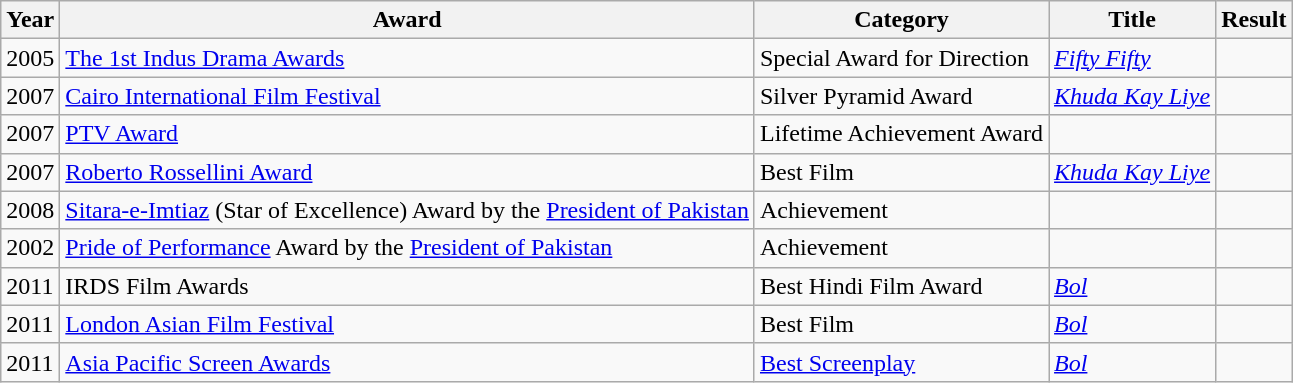<table class="wikitable">
<tr>
<th>Year</th>
<th>Award</th>
<th>Category</th>
<th>Title</th>
<th>Result</th>
</tr>
<tr>
<td>2005</td>
<td><a href='#'>The 1st Indus Drama Awards</a></td>
<td>Special Award for Direction</td>
<td><em><a href='#'>Fifty Fifty</a></em></td>
<td></td>
</tr>
<tr>
<td>2007</td>
<td><a href='#'>Cairo International Film Festival</a></td>
<td>Silver Pyramid Award</td>
<td><em><a href='#'>Khuda Kay Liye</a></em></td>
<td></td>
</tr>
<tr>
<td>2007</td>
<td><a href='#'>PTV Award</a></td>
<td>Lifetime Achievement Award</td>
<td></td>
<td></td>
</tr>
<tr>
<td>2007</td>
<td><a href='#'>Roberto Rossellini Award</a></td>
<td>Best Film</td>
<td><em><a href='#'>Khuda Kay Liye</a></em></td>
<td></td>
</tr>
<tr>
<td>2008</td>
<td><a href='#'>Sitara-e-Imtiaz</a> (Star of Excellence) Award by the <a href='#'>President of Pakistan</a></td>
<td>Achievement</td>
<td></td>
<td></td>
</tr>
<tr>
<td>2002</td>
<td><a href='#'>Pride of Performance</a> Award by the <a href='#'>President of Pakistan</a></td>
<td>Achievement</td>
<td></td>
<td></td>
</tr>
<tr>
<td>2011</td>
<td>IRDS Film Awards</td>
<td>Best Hindi Film Award</td>
<td><em><a href='#'>Bol</a></em></td>
<td></td>
</tr>
<tr>
<td>2011</td>
<td><a href='#'>London Asian Film Festival</a></td>
<td>Best Film</td>
<td><em><a href='#'>Bol</a></em></td>
<td></td>
</tr>
<tr>
<td>2011</td>
<td><a href='#'>Asia Pacific Screen Awards</a></td>
<td><a href='#'>Best Screenplay</a></td>
<td><em><a href='#'>Bol</a></em></td>
<td></td>
</tr>
</table>
